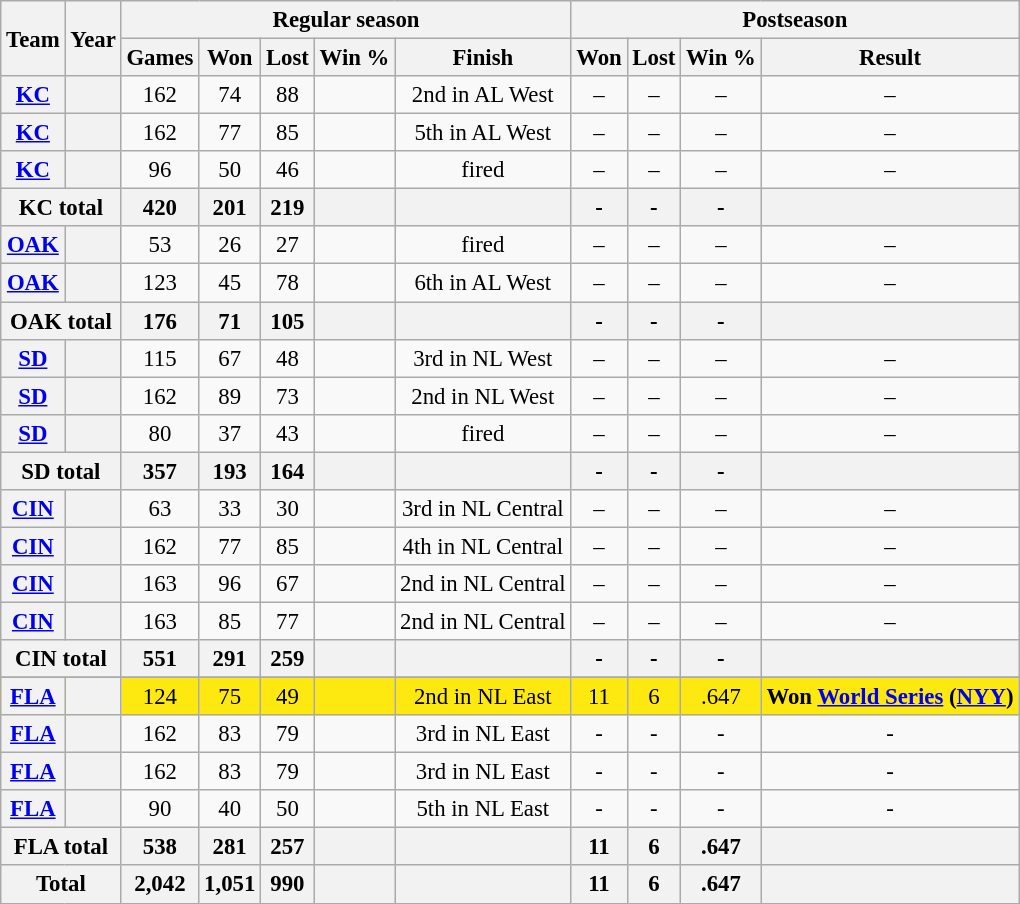<table class="wikitable" style="font-size: 95%; text-align:center;">
<tr>
<th rowspan="2">Team</th>
<th rowspan="2">Year</th>
<th colspan="5">Regular season</th>
<th colspan="4">Postseason</th>
</tr>
<tr>
<th>Games</th>
<th>Won</th>
<th>Lost</th>
<th>Win %</th>
<th>Finish</th>
<th>Won</th>
<th>Lost</th>
<th>Win %</th>
<th>Result</th>
</tr>
<tr>
<th><a href='#'>KC</a></th>
<th></th>
<td>162</td>
<td>74</td>
<td>88</td>
<td></td>
<td>2nd in AL West</td>
<td>–</td>
<td>–</td>
<td>–</td>
<td>–</td>
</tr>
<tr>
<th><a href='#'>KC</a></th>
<th></th>
<td>162</td>
<td>77</td>
<td>85</td>
<td></td>
<td>5th in AL West</td>
<td>–</td>
<td>–</td>
<td>–</td>
<td>–</td>
</tr>
<tr>
<th><a href='#'>KC</a></th>
<th></th>
<td>96</td>
<td>50</td>
<td>46</td>
<td></td>
<td>fired</td>
<td>–</td>
<td>–</td>
<td>–</td>
<td>–</td>
</tr>
<tr>
<th colspan="2">KC total</th>
<th>420</th>
<th>201</th>
<th>219</th>
<th></th>
<th></th>
<th>-</th>
<th>-</th>
<th>-</th>
<th></th>
</tr>
<tr>
<th><a href='#'>OAK</a></th>
<th></th>
<td>53</td>
<td>26</td>
<td>27</td>
<td></td>
<td>fired</td>
<td>–</td>
<td>–</td>
<td>–</td>
<td>–</td>
</tr>
<tr>
<th><a href='#'>OAK</a></th>
<th></th>
<td>123</td>
<td>45</td>
<td>78</td>
<td></td>
<td>6th in AL West</td>
<td>–</td>
<td>–</td>
<td>–</td>
<td>–</td>
</tr>
<tr>
<th colspan="2">OAK total</th>
<th>176</th>
<th>71</th>
<th>105</th>
<th></th>
<th></th>
<th>-</th>
<th>-</th>
<th>-</th>
<th></th>
</tr>
<tr>
<th><a href='#'>SD</a></th>
<th></th>
<td>115</td>
<td>67</td>
<td>48</td>
<td></td>
<td>3rd in NL West</td>
<td>–</td>
<td>–</td>
<td>–</td>
<td>–</td>
</tr>
<tr>
<th><a href='#'>SD</a></th>
<th></th>
<td>162</td>
<td>89</td>
<td>73</td>
<td></td>
<td>2nd in NL West</td>
<td>–</td>
<td>–</td>
<td>–</td>
<td>–</td>
</tr>
<tr>
<th><a href='#'>SD</a></th>
<th></th>
<td>80</td>
<td>37</td>
<td>43</td>
<td></td>
<td>fired</td>
<td>–</td>
<td>–</td>
<td>–</td>
<td>–</td>
</tr>
<tr>
<th colspan="2">SD total</th>
<th>357</th>
<th>193</th>
<th>164</th>
<th></th>
<th></th>
<th>-</th>
<th>-</th>
<th>-</th>
<th></th>
</tr>
<tr>
<th><a href='#'>CIN</a></th>
<th></th>
<td>63</td>
<td>33</td>
<td>30</td>
<td></td>
<td>3rd in NL Central</td>
<td>–</td>
<td>–</td>
<td>–</td>
<td>–</td>
</tr>
<tr>
<th><a href='#'>CIN</a></th>
<th></th>
<td>162</td>
<td>77</td>
<td>85</td>
<td></td>
<td>4th in NL Central</td>
<td>–</td>
<td>–</td>
<td>–</td>
<td>–</td>
</tr>
<tr>
<th><a href='#'>CIN</a></th>
<th></th>
<td>163</td>
<td>96</td>
<td>67</td>
<td></td>
<td>2nd in NL Central</td>
<td>–</td>
<td>–</td>
<td>–</td>
<td>–</td>
</tr>
<tr>
<th><a href='#'>CIN</a></th>
<th></th>
<td>163</td>
<td>85</td>
<td>77</td>
<td></td>
<td>2nd in NL Central</td>
<td>–</td>
<td>–</td>
<td>–</td>
<td>–</td>
</tr>
<tr>
<th colspan="2">CIN total</th>
<th>551</th>
<th>291</th>
<th>259</th>
<th></th>
<th></th>
<th>-</th>
<th>-</th>
<th>-</th>
<th></th>
</tr>
<tr>
</tr>
<tr ! style="background:#FDE910;">
<th><a href='#'>FLA</a></th>
<th></th>
<td>124</td>
<td>75</td>
<td>49</td>
<td></td>
<td>2nd in NL East</td>
<td>11</td>
<td>6</td>
<td>.647</td>
<td><strong>Won <a href='#'>World Series</a> (<a href='#'>NYY</a>)</strong></td>
</tr>
<tr>
<th><a href='#'>FLA</a></th>
<th></th>
<td>162</td>
<td>83</td>
<td>79</td>
<td></td>
<td>3rd in NL East</td>
<td>-</td>
<td>-</td>
<td>-</td>
<td>-</td>
</tr>
<tr>
<th><a href='#'>FLA</a></th>
<th></th>
<td>162</td>
<td>83</td>
<td>79</td>
<td></td>
<td>3rd in NL East</td>
<td>-</td>
<td>-</td>
<td>-</td>
<td>-</td>
</tr>
<tr>
<th><a href='#'>FLA</a></th>
<th></th>
<td>90</td>
<td>40</td>
<td>50</td>
<td></td>
<td>5th in NL East</td>
<td>-</td>
<td>-</td>
<td>-</td>
<td>-</td>
</tr>
<tr>
<th colspan="2">FLA total</th>
<th>538</th>
<th>281</th>
<th>257</th>
<th></th>
<th></th>
<th>11</th>
<th>6</th>
<th>.647</th>
<th></th>
</tr>
<tr>
<th colspan="2">Total</th>
<th>2,042</th>
<th>1,051</th>
<th>990</th>
<th></th>
<th></th>
<th>11</th>
<th>6</th>
<th>.647</th>
<th></th>
</tr>
</table>
